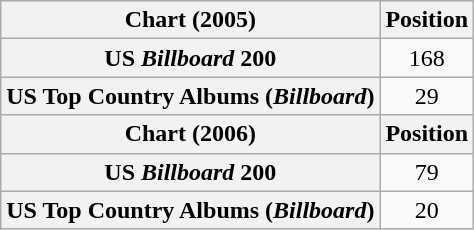<table class="wikitable plainrowheaders" style="text-align:center">
<tr>
<th scope="col">Chart (2005)</th>
<th scope="col">Position</th>
</tr>
<tr>
<th scope="row">US <em>Billboard</em> 200</th>
<td>168</td>
</tr>
<tr>
<th scope="row">US Top Country Albums (<em>Billboard</em>)</th>
<td>29</td>
</tr>
<tr>
<th scope="col">Chart (2006)</th>
<th scope="col">Position</th>
</tr>
<tr>
<th scope="row">US <em>Billboard</em> 200</th>
<td>79</td>
</tr>
<tr>
<th scope="row">US Top Country Albums (<em>Billboard</em>)</th>
<td>20</td>
</tr>
</table>
